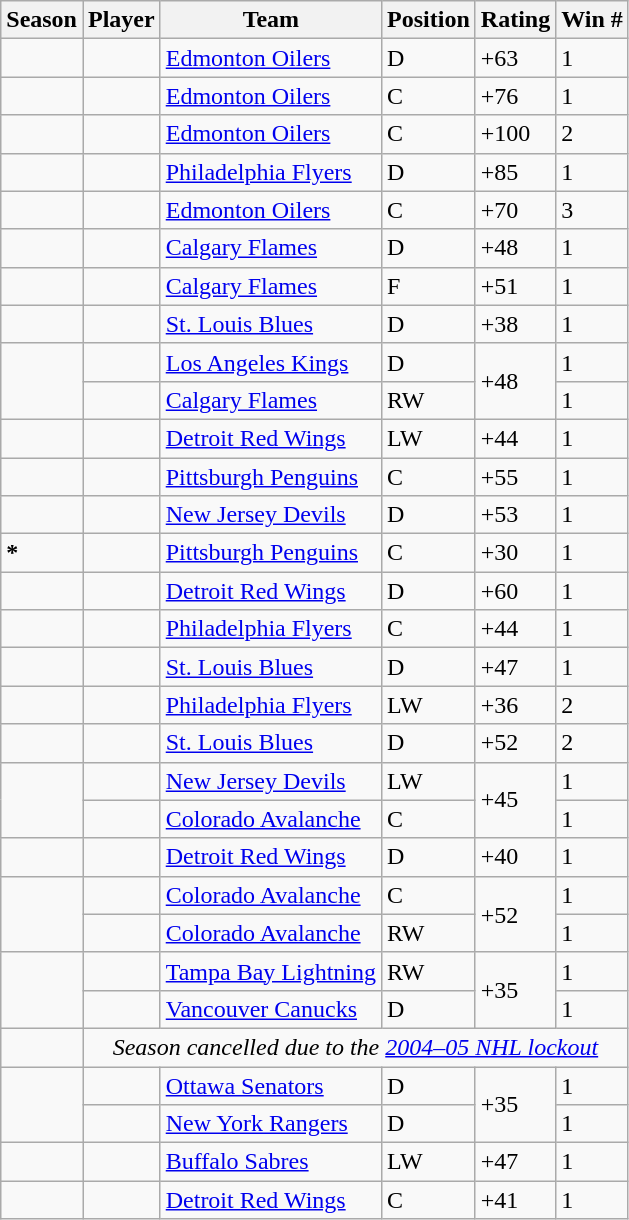<table class="wikitable sortable">
<tr>
<th>Season</th>
<th>Player</th>
<th>Team</th>
<th>Position</th>
<th>Rating</th>
<th>Win #</th>
</tr>
<tr>
<td></td>
<td></td>
<td><a href='#'>Edmonton Oilers</a></td>
<td>D</td>
<td>+63</td>
<td>1</td>
</tr>
<tr>
<td></td>
<td></td>
<td><a href='#'>Edmonton Oilers</a></td>
<td>C</td>
<td>+76</td>
<td>1</td>
</tr>
<tr>
<td></td>
<td></td>
<td><a href='#'>Edmonton Oilers</a></td>
<td>C</td>
<td>+100</td>
<td>2</td>
</tr>
<tr>
<td></td>
<td></td>
<td><a href='#'>Philadelphia Flyers</a></td>
<td>D</td>
<td>+85</td>
<td>1</td>
</tr>
<tr>
<td></td>
<td></td>
<td><a href='#'>Edmonton Oilers</a></td>
<td>C</td>
<td>+70</td>
<td>3</td>
</tr>
<tr>
<td></td>
<td></td>
<td><a href='#'>Calgary Flames</a></td>
<td>D</td>
<td>+48</td>
<td>1</td>
</tr>
<tr>
<td></td>
<td></td>
<td><a href='#'>Calgary Flames</a></td>
<td>F</td>
<td>+51</td>
<td>1</td>
</tr>
<tr>
<td></td>
<td></td>
<td><a href='#'>St. Louis Blues</a></td>
<td>D</td>
<td>+38</td>
<td>1</td>
</tr>
<tr>
<td rowspan=2></td>
<td></td>
<td><a href='#'>Los Angeles Kings</a></td>
<td>D</td>
<td rowspan=2>+48</td>
<td>1</td>
</tr>
<tr>
<td></td>
<td><a href='#'>Calgary Flames</a></td>
<td>RW</td>
<td>1</td>
</tr>
<tr>
<td></td>
<td></td>
<td><a href='#'>Detroit Red Wings</a></td>
<td>LW</td>
<td>+44</td>
<td>1</td>
</tr>
<tr>
<td></td>
<td></td>
<td><a href='#'>Pittsburgh Penguins</a></td>
<td>C</td>
<td>+55</td>
<td>1</td>
</tr>
<tr>
<td></td>
<td></td>
<td><a href='#'>New Jersey Devils</a></td>
<td>D</td>
<td>+53</td>
<td>1</td>
</tr>
<tr>
<td><strong>*</strong></td>
<td></td>
<td><a href='#'>Pittsburgh Penguins</a></td>
<td>C</td>
<td>+30</td>
<td>1</td>
</tr>
<tr>
<td></td>
<td></td>
<td><a href='#'>Detroit Red Wings</a></td>
<td>D</td>
<td>+60</td>
<td>1</td>
</tr>
<tr>
<td></td>
<td></td>
<td><a href='#'>Philadelphia Flyers</a></td>
<td>C</td>
<td>+44</td>
<td>1</td>
</tr>
<tr>
<td></td>
<td></td>
<td><a href='#'>St. Louis Blues</a></td>
<td>D</td>
<td>+47</td>
<td>1</td>
</tr>
<tr>
<td></td>
<td></td>
<td><a href='#'>Philadelphia Flyers</a></td>
<td>LW</td>
<td>+36</td>
<td>2</td>
</tr>
<tr>
<td></td>
<td></td>
<td><a href='#'>St. Louis Blues</a></td>
<td>D</td>
<td>+52</td>
<td>2</td>
</tr>
<tr>
<td rowspan=2></td>
<td></td>
<td><a href='#'>New Jersey Devils</a></td>
<td>LW</td>
<td rowspan=2>+45</td>
<td>1</td>
</tr>
<tr>
<td></td>
<td><a href='#'>Colorado Avalanche</a></td>
<td>C</td>
<td>1</td>
</tr>
<tr>
<td></td>
<td></td>
<td><a href='#'>Detroit Red Wings</a></td>
<td>D</td>
<td>+40</td>
<td>1</td>
</tr>
<tr>
<td rowspan=2></td>
<td></td>
<td><a href='#'>Colorado Avalanche</a></td>
<td>C</td>
<td rowspan=2>+52</td>
<td>1</td>
</tr>
<tr>
<td></td>
<td><a href='#'>Colorado Avalanche</a></td>
<td>RW</td>
<td>1</td>
</tr>
<tr>
<td rowspan=2></td>
<td></td>
<td><a href='#'>Tampa Bay Lightning</a></td>
<td>RW</td>
<td rowspan=2>+35</td>
<td>1</td>
</tr>
<tr>
<td></td>
<td><a href='#'>Vancouver Canucks</a></td>
<td>D</td>
<td>1</td>
</tr>
<tr>
<td></td>
<td colspan=5 align="center"><em>Season cancelled due to the <a href='#'>2004–05 NHL lockout</a></em></td>
</tr>
<tr>
<td rowspan=2></td>
<td></td>
<td><a href='#'>Ottawa Senators</a></td>
<td>D</td>
<td rowspan=2>+35</td>
<td>1</td>
</tr>
<tr ="#CFECEC">
<td></td>
<td><a href='#'>New York Rangers</a></td>
<td>D</td>
<td>1</td>
</tr>
<tr ="#CFECEC">
<td></td>
<td></td>
<td><a href='#'>Buffalo Sabres</a></td>
<td>LW</td>
<td>+47</td>
<td>1</td>
</tr>
<tr ="#CFECEC">
<td></td>
<td></td>
<td><a href='#'>Detroit Red Wings</a></td>
<td>C</td>
<td>+41</td>
<td>1</td>
</tr>
</table>
